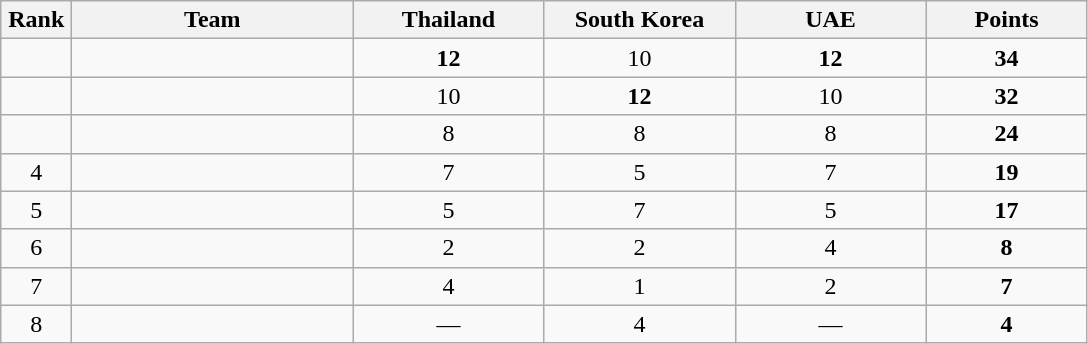<table class="wikitable" style="text-align: center;">
<tr>
<th width="40">Rank</th>
<th width="180">Team</th>
<th width="120">Thailand</th>
<th width="120">South Korea</th>
<th width="120">UAE</th>
<th width="100">Points</th>
</tr>
<tr>
<td></td>
<td align="left"></td>
<td><strong>12</strong></td>
<td>10</td>
<td><strong>12</strong></td>
<td><strong>34</strong></td>
</tr>
<tr>
<td></td>
<td align="left"></td>
<td>10</td>
<td><strong>12</strong></td>
<td>10</td>
<td><strong>32</strong></td>
</tr>
<tr>
<td></td>
<td align="left"></td>
<td>8</td>
<td>8</td>
<td>8</td>
<td><strong>24</strong></td>
</tr>
<tr>
<td>4</td>
<td align="left"></td>
<td>7</td>
<td>5</td>
<td>7</td>
<td><strong>19</strong></td>
</tr>
<tr>
<td>5</td>
<td align="left"></td>
<td>5</td>
<td>7</td>
<td>5</td>
<td><strong>17</strong></td>
</tr>
<tr>
<td>6</td>
<td align="left"></td>
<td>2</td>
<td>2</td>
<td>4</td>
<td><strong>8</strong></td>
</tr>
<tr>
<td>7</td>
<td align="left"></td>
<td>4</td>
<td>1</td>
<td>2</td>
<td><strong>7</strong></td>
</tr>
<tr>
<td>8</td>
<td align="left"></td>
<td>—</td>
<td>4</td>
<td>—</td>
<td><strong>4</strong></td>
</tr>
</table>
